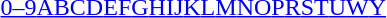<table id="toc" class="toc" summary="Class">
<tr>
<th></th>
</tr>
<tr>
<td style="text-align:center;"><a href='#'>0–9</a><a href='#'>A</a><a href='#'>B</a><a href='#'>C</a><a href='#'>D</a><a href='#'>E</a><a href='#'>F</a><a href='#'>G</a><a href='#'>H</a><a href='#'>I</a><a href='#'>J</a><a href='#'>K</a><a href='#'>L</a><a href='#'>M</a><a href='#'>N</a><a href='#'>O</a><a href='#'>P</a><a href='#'>R</a><a href='#'>S</a><a href='#'>T</a><a href='#'>U</a><a href='#'>W</a><a href='#'>Y</a></td>
</tr>
</table>
